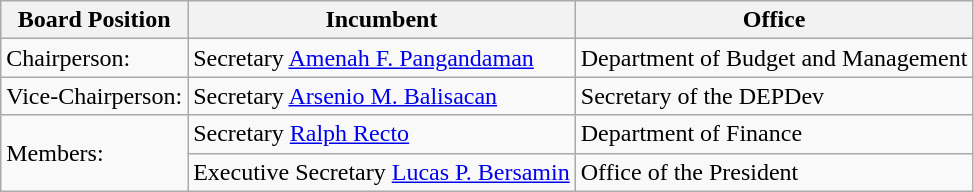<table class="wikitable">
<tr>
<th>Board Position</th>
<th>Incumbent</th>
<th>Office</th>
</tr>
<tr>
<td>Chairperson:</td>
<td>Secretary <a href='#'>Amenah F. Pangandaman</a></td>
<td>Department of Budget and Management</td>
</tr>
<tr>
<td>Vice-Chairperson:</td>
<td>Secretary <a href='#'>Arsenio M. Balisacan</a></td>
<td>Secretary of the DEPDev</td>
</tr>
<tr>
<td rowspan="4">Members:</td>
<td>Secretary <a href='#'>Ralph Recto</a></td>
<td>Department of Finance</td>
</tr>
<tr>
<td>Executive Secretary <a href='#'>Lucas P. Bersamin</a></td>
<td>Office of the President</td>
</tr>
</table>
